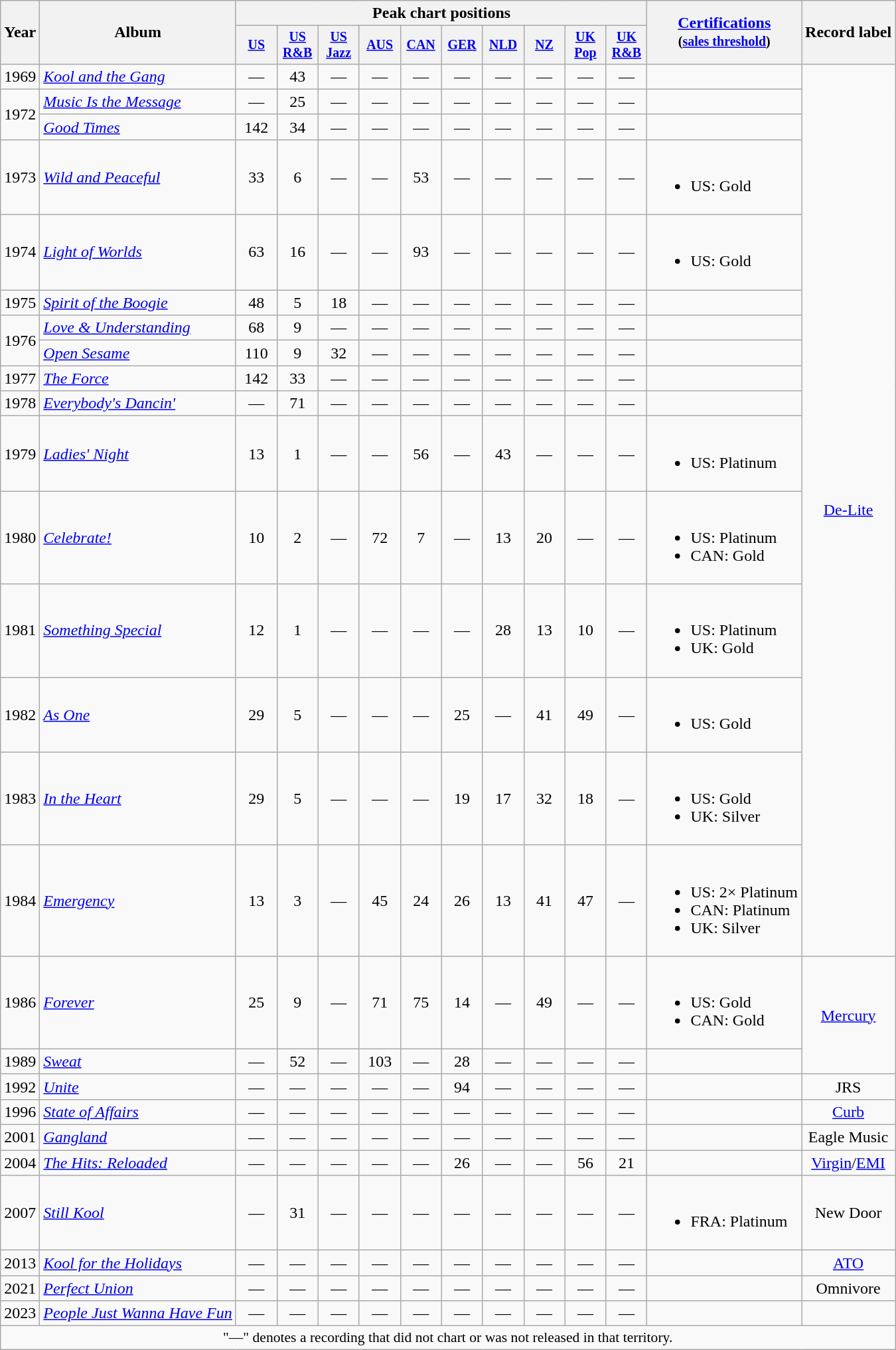<table class="wikitable" style="text-align:center;">
<tr>
<th rowspan="2">Year</th>
<th rowspan="2">Album</th>
<th colspan="10">Peak chart positions</th>
<th rowspan="2"><a href='#'>Certifications</a><br><small>(<a href='#'>sales threshold</a>)</small></th>
<th rowspan="2">Record label</th>
</tr>
<tr style="font-size:smaller;">
<th width="35"><a href='#'>US</a><br></th>
<th width="35"><a href='#'>US<br>R&B</a><br></th>
<th width="35"><a href='#'>US<br>Jazz</a><br></th>
<th width="35"><a href='#'>AUS</a><br></th>
<th width="35"><a href='#'>CAN</a><br></th>
<th width="35"><a href='#'>GER</a><br></th>
<th width="35"><a href='#'>NLD</a><br></th>
<th width="35"><a href='#'>NZ</a><br></th>
<th width="35"><a href='#'>UK Pop</a><br></th>
<th width="35"><a href='#'>UK R&B</a><br></th>
</tr>
<tr>
<td>1969</td>
<td align="left"><em><a href='#'>Kool and the Gang</a></em></td>
<td>—</td>
<td>43</td>
<td>—</td>
<td>—</td>
<td>—</td>
<td>—</td>
<td>—</td>
<td>—</td>
<td>—</td>
<td>—</td>
<td align=left></td>
<td rowspan="16"><a href='#'>De-Lite</a></td>
</tr>
<tr>
<td rowspan="2">1972</td>
<td align="left"><em><a href='#'>Music Is the Message</a></em></td>
<td>—</td>
<td>25</td>
<td>—</td>
<td>—</td>
<td>—</td>
<td>—</td>
<td>—</td>
<td>—</td>
<td>—</td>
<td>—</td>
<td align=left></td>
</tr>
<tr>
<td align="left"><em><a href='#'>Good Times</a></em></td>
<td>142</td>
<td>34</td>
<td>—</td>
<td>—</td>
<td>—</td>
<td>—</td>
<td>—</td>
<td>—</td>
<td>—</td>
<td>—</td>
<td align=left></td>
</tr>
<tr>
<td>1973</td>
<td align="left"><em><a href='#'>Wild and Peaceful</a></em></td>
<td>33</td>
<td>6</td>
<td>—</td>
<td>—</td>
<td>53</td>
<td>—</td>
<td>—</td>
<td>—</td>
<td>—</td>
<td>—</td>
<td align="left"><br><ul><li>US: Gold</li></ul></td>
</tr>
<tr>
<td>1974</td>
<td align="left"><em><a href='#'>Light of Worlds</a></em></td>
<td>63</td>
<td>16</td>
<td>—</td>
<td>—</td>
<td>93</td>
<td>—</td>
<td>—</td>
<td>—</td>
<td>—</td>
<td>—</td>
<td align="left"><br><ul><li>US: Gold</li></ul></td>
</tr>
<tr>
<td>1975</td>
<td align="left"><em><a href='#'>Spirit of the Boogie</a></em></td>
<td>48</td>
<td>5</td>
<td>18</td>
<td>—</td>
<td>—</td>
<td>—</td>
<td>—</td>
<td>—</td>
<td>—</td>
<td>—</td>
<td align="left"></td>
</tr>
<tr>
<td rowspan="2">1976</td>
<td align="left"><em><a href='#'>Love & Understanding</a></em></td>
<td>68</td>
<td>9</td>
<td>—</td>
<td>—</td>
<td>—</td>
<td>—</td>
<td>—</td>
<td>—</td>
<td>—</td>
<td>—</td>
<td align="left"></td>
</tr>
<tr>
<td align="left"><em><a href='#'>Open Sesame</a></em></td>
<td>110</td>
<td>9</td>
<td>32</td>
<td>—</td>
<td>—</td>
<td>—</td>
<td>—</td>
<td>—</td>
<td>—</td>
<td>—</td>
<td align="left"></td>
</tr>
<tr>
<td>1977</td>
<td align="left"><em><a href='#'>The Force</a></em></td>
<td>142</td>
<td>33</td>
<td>—</td>
<td>—</td>
<td>—</td>
<td>—</td>
<td>—</td>
<td>—</td>
<td>—</td>
<td>—</td>
<td align="left"></td>
</tr>
<tr>
<td>1978</td>
<td align="left"><em><a href='#'>Everybody's Dancin'</a></em></td>
<td>—</td>
<td>71</td>
<td>—</td>
<td>—</td>
<td>—</td>
<td>—</td>
<td>—</td>
<td>—</td>
<td>—</td>
<td>—</td>
<td align="left"></td>
</tr>
<tr>
<td>1979</td>
<td align="left"><em><a href='#'>Ladies' Night</a></em></td>
<td>13</td>
<td>1</td>
<td>—</td>
<td>—</td>
<td>56</td>
<td>—</td>
<td>43</td>
<td>—</td>
<td>—</td>
<td>—</td>
<td align="left"><br><ul><li>US: Platinum</li></ul></td>
</tr>
<tr>
<td>1980</td>
<td align="left"><em><a href='#'>Celebrate!</a></em></td>
<td>10</td>
<td>2</td>
<td>—</td>
<td>72</td>
<td>7</td>
<td>—</td>
<td>13</td>
<td>20</td>
<td>—</td>
<td>—</td>
<td align="left"><br><ul><li>US: Platinum</li><li>CAN: Gold</li></ul></td>
</tr>
<tr>
<td>1981</td>
<td align="left"><em><a href='#'>Something Special</a></em></td>
<td>12</td>
<td>1</td>
<td>—</td>
<td>—</td>
<td>—</td>
<td>—</td>
<td>28</td>
<td>13</td>
<td>10</td>
<td>—</td>
<td align="left"><br><ul><li>US: Platinum</li><li>UK: Gold</li></ul></td>
</tr>
<tr>
<td>1982</td>
<td align="left"><em><a href='#'>As One</a></em></td>
<td>29</td>
<td>5</td>
<td>—</td>
<td>—</td>
<td>—</td>
<td>25</td>
<td>—</td>
<td>41</td>
<td>49</td>
<td>—</td>
<td align="left"><br><ul><li>US: Gold</li></ul></td>
</tr>
<tr>
<td>1983</td>
<td align="left"><em><a href='#'>In the Heart</a></em></td>
<td>29</td>
<td>5</td>
<td>—</td>
<td>—</td>
<td>—</td>
<td>19</td>
<td>17</td>
<td>32</td>
<td>18</td>
<td>—</td>
<td align="left"><br><ul><li>US: Gold</li><li>UK: Silver</li></ul></td>
</tr>
<tr>
<td>1984</td>
<td align="left"><em><a href='#'>Emergency</a></em></td>
<td>13</td>
<td>3</td>
<td>—</td>
<td>45</td>
<td>24</td>
<td>26</td>
<td>13</td>
<td>41</td>
<td>47</td>
<td>—</td>
<td align="left"><br><ul><li>US: 2× Platinum</li><li>CAN: Platinum</li><li>UK: Silver</li></ul></td>
</tr>
<tr>
<td>1986</td>
<td align="left"><em><a href='#'>Forever</a></em></td>
<td>25</td>
<td>9</td>
<td>—</td>
<td>71</td>
<td>75</td>
<td>14</td>
<td>—</td>
<td>49</td>
<td>—</td>
<td>—</td>
<td align="left"><br><ul><li>US: Gold</li><li>CAN: Gold</li></ul></td>
<td rowspan="2"><a href='#'>Mercury</a></td>
</tr>
<tr>
<td>1989</td>
<td align="left"><em><a href='#'>Sweat</a></em></td>
<td>—</td>
<td>52</td>
<td>—</td>
<td>103</td>
<td>—</td>
<td>28</td>
<td>—</td>
<td>—</td>
<td>—</td>
<td>—</td>
<td align="left"></td>
</tr>
<tr>
<td>1992</td>
<td align="left"><em><a href='#'>Unite</a></em></td>
<td>—</td>
<td>—</td>
<td>—</td>
<td>—</td>
<td>—</td>
<td>94</td>
<td>—</td>
<td>—</td>
<td>—</td>
<td>—</td>
<td align="left"></td>
<td>JRS</td>
</tr>
<tr>
<td>1996</td>
<td align="left"><em><a href='#'>State of Affairs</a></em></td>
<td>—</td>
<td>—</td>
<td>—</td>
<td>—</td>
<td>—</td>
<td>—</td>
<td>—</td>
<td>—</td>
<td>—</td>
<td>—</td>
<td align="left"></td>
<td><a href='#'>Curb</a></td>
</tr>
<tr>
<td>2001</td>
<td align="left"><em><a href='#'>Gangland</a></em></td>
<td>—</td>
<td>—</td>
<td>—</td>
<td>—</td>
<td>—</td>
<td>—</td>
<td>—</td>
<td>—</td>
<td>—</td>
<td>—</td>
<td align="left"></td>
<td>Eagle Music</td>
</tr>
<tr>
<td>2004</td>
<td align="left"><em><a href='#'>The Hits: Reloaded</a></em></td>
<td>—</td>
<td>—</td>
<td>—</td>
<td>—</td>
<td>—</td>
<td>26</td>
<td>—</td>
<td>—</td>
<td>56</td>
<td>21</td>
<td align="left"></td>
<td><a href='#'>Virgin</a>/<a href='#'>EMI</a></td>
</tr>
<tr>
<td>2007</td>
<td align="left"><em><a href='#'>Still Kool</a></em></td>
<td>—</td>
<td>31</td>
<td>—</td>
<td>—</td>
<td>—</td>
<td>—</td>
<td>—</td>
<td>—</td>
<td>—</td>
<td>—</td>
<td align="left"><br><ul><li>FRA: Platinum</li></ul></td>
<td>New Door</td>
</tr>
<tr>
<td>2013</td>
<td align="left"><em><a href='#'>Kool for the Holidays</a></em></td>
<td>—</td>
<td>—</td>
<td>—</td>
<td>—</td>
<td>—</td>
<td>—</td>
<td>—</td>
<td>—</td>
<td>—</td>
<td>—</td>
<td align="left"></td>
<td><a href='#'>ATO</a></td>
</tr>
<tr>
<td>2021</td>
<td align="left"><em><a href='#'>Perfect Union</a></em></td>
<td>—</td>
<td>—</td>
<td>—</td>
<td>—</td>
<td>—</td>
<td>—</td>
<td>—</td>
<td>—</td>
<td>—</td>
<td>—</td>
<td align="left"></td>
<td>Omnivore</td>
</tr>
<tr>
<td>2023</td>
<td align="left"><em><a href='#'>People Just Wanna Have Fun</a></em></td>
<td>—</td>
<td>—</td>
<td>—</td>
<td>—</td>
<td>—</td>
<td>—</td>
<td>—</td>
<td>—</td>
<td>—</td>
<td>—</td>
<td align="left"></td>
<td></td>
</tr>
<tr>
<td colspan="15" style="font-size:90%">"—" denotes a recording that did not chart or was not released in that territory.</td>
</tr>
</table>
